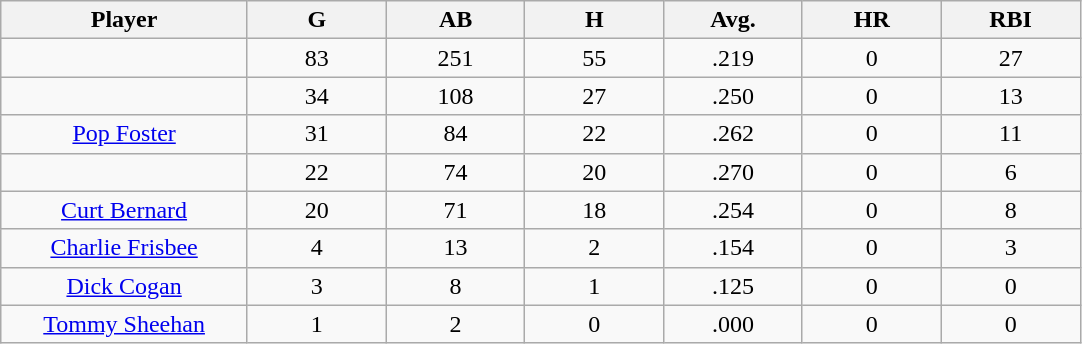<table class="wikitable sortable">
<tr>
<th bgcolor="#DDDDFF" width="16%">Player</th>
<th bgcolor="#DDDDFF" width="9%">G</th>
<th bgcolor="#DDDDFF" width="9%">AB</th>
<th bgcolor="#DDDDFF" width="9%">H</th>
<th bgcolor="#DDDDFF" width="9%">Avg.</th>
<th bgcolor="#DDDDFF" width="9%">HR</th>
<th bgcolor="#DDDDFF" width="9%">RBI</th>
</tr>
<tr align="center">
<td></td>
<td>83</td>
<td>251</td>
<td>55</td>
<td>.219</td>
<td>0</td>
<td>27</td>
</tr>
<tr align="center">
<td></td>
<td>34</td>
<td>108</td>
<td>27</td>
<td>.250</td>
<td>0</td>
<td>13</td>
</tr>
<tr align="center">
<td><a href='#'>Pop Foster</a></td>
<td>31</td>
<td>84</td>
<td>22</td>
<td>.262</td>
<td>0</td>
<td>11</td>
</tr>
<tr align=center>
<td></td>
<td>22</td>
<td>74</td>
<td>20</td>
<td>.270</td>
<td>0</td>
<td>6</td>
</tr>
<tr align="center">
<td><a href='#'>Curt Bernard</a></td>
<td>20</td>
<td>71</td>
<td>18</td>
<td>.254</td>
<td>0</td>
<td>8</td>
</tr>
<tr align=center>
<td><a href='#'>Charlie Frisbee</a></td>
<td>4</td>
<td>13</td>
<td>2</td>
<td>.154</td>
<td>0</td>
<td>3</td>
</tr>
<tr align=center>
<td><a href='#'>Dick Cogan</a></td>
<td>3</td>
<td>8</td>
<td>1</td>
<td>.125</td>
<td>0</td>
<td>0</td>
</tr>
<tr align=center>
<td><a href='#'>Tommy Sheehan</a></td>
<td>1</td>
<td>2</td>
<td>0</td>
<td>.000</td>
<td>0</td>
<td>0</td>
</tr>
</table>
